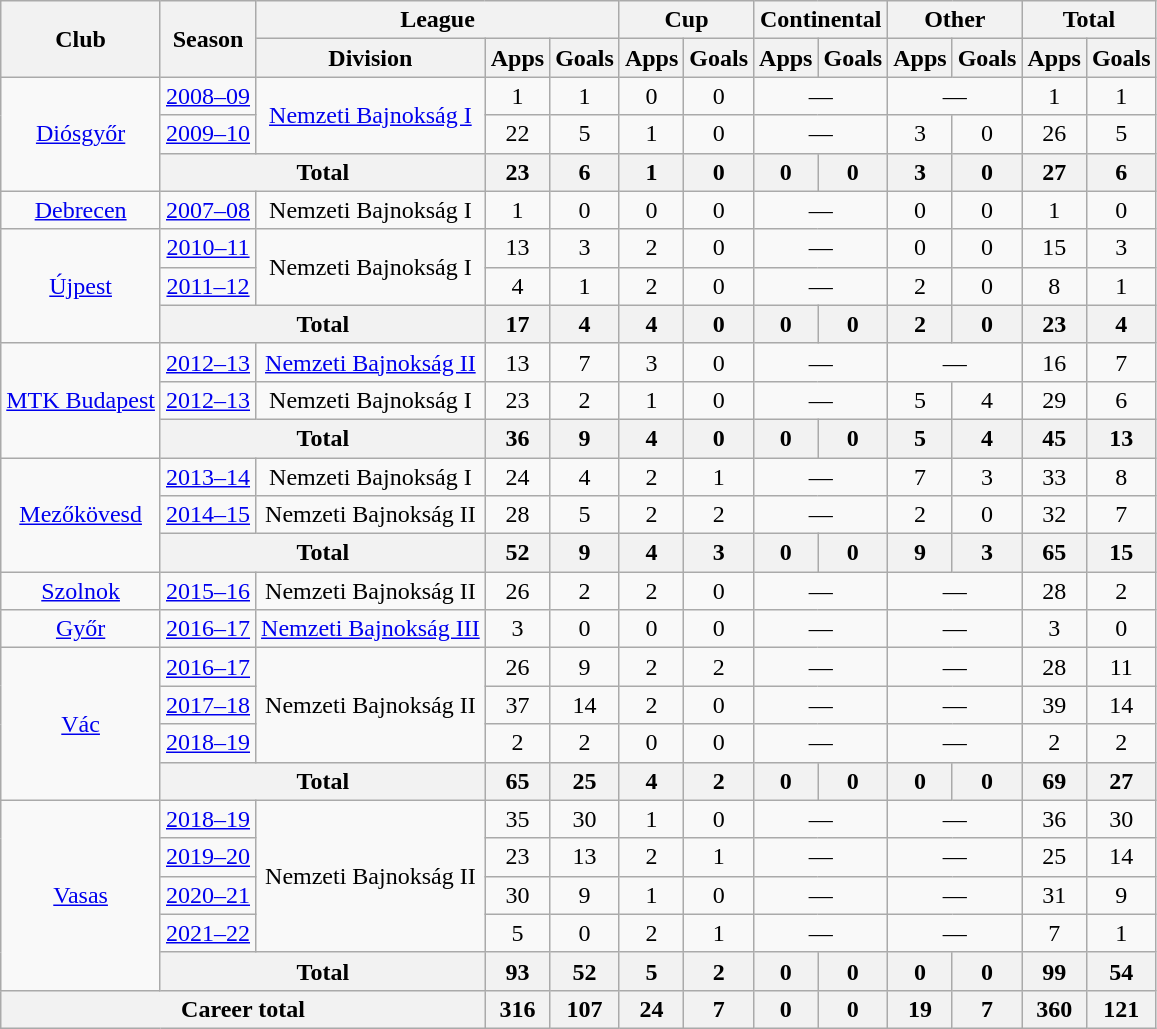<table class="wikitable" style="text-align:center">
<tr>
<th rowspan="2">Club</th>
<th rowspan="2">Season</th>
<th colspan="3">League</th>
<th colspan="2">Cup</th>
<th colspan="2">Continental</th>
<th colspan="2">Other</th>
<th colspan="2">Total</th>
</tr>
<tr>
<th>Division</th>
<th>Apps</th>
<th>Goals</th>
<th>Apps</th>
<th>Goals</th>
<th>Apps</th>
<th>Goals</th>
<th>Apps</th>
<th>Goals</th>
<th>Apps</th>
<th>Goals</th>
</tr>
<tr>
<td rowspan="3"><a href='#'>Diósgyőr</a></td>
<td><a href='#'>2008–09</a></td>
<td rowspan="2"><a href='#'>Nemzeti Bajnokság I</a></td>
<td>1</td>
<td>1</td>
<td>0</td>
<td>0</td>
<td colspan="2">—</td>
<td colspan="2">—</td>
<td>1</td>
<td>1</td>
</tr>
<tr>
<td><a href='#'>2009–10</a></td>
<td>22</td>
<td>5</td>
<td>1</td>
<td>0</td>
<td colspan="2">—</td>
<td>3</td>
<td>0</td>
<td>26</td>
<td>5</td>
</tr>
<tr>
<th colspan="2">Total</th>
<th>23</th>
<th>6</th>
<th>1</th>
<th>0</th>
<th>0</th>
<th>0</th>
<th>3</th>
<th>0</th>
<th>27</th>
<th>6</th>
</tr>
<tr>
<td><a href='#'>Debrecen</a></td>
<td><a href='#'>2007–08</a></td>
<td>Nemzeti Bajnokság I</td>
<td>1</td>
<td>0</td>
<td>0</td>
<td>0</td>
<td colspan="2">—</td>
<td>0</td>
<td>0</td>
<td>1</td>
<td>0</td>
</tr>
<tr>
<td rowspan="3"><a href='#'>Újpest</a></td>
<td><a href='#'>2010–11</a></td>
<td rowspan="2">Nemzeti Bajnokság I</td>
<td>13</td>
<td>3</td>
<td>2</td>
<td>0</td>
<td colspan="2">—</td>
<td>0</td>
<td>0</td>
<td>15</td>
<td>3</td>
</tr>
<tr>
<td><a href='#'>2011–12</a></td>
<td>4</td>
<td>1</td>
<td>2</td>
<td>0</td>
<td colspan="2">—</td>
<td>2</td>
<td>0</td>
<td>8</td>
<td>1</td>
</tr>
<tr>
<th colspan="2">Total</th>
<th>17</th>
<th>4</th>
<th>4</th>
<th>0</th>
<th>0</th>
<th>0</th>
<th>2</th>
<th>0</th>
<th>23</th>
<th>4</th>
</tr>
<tr>
<td rowspan="3"><a href='#'>MTK Budapest</a></td>
<td><a href='#'>2012–13</a></td>
<td><a href='#'>Nemzeti Bajnokság II</a></td>
<td>13</td>
<td>7</td>
<td>3</td>
<td>0</td>
<td colspan="2">—</td>
<td colspan="2">—</td>
<td>16</td>
<td>7</td>
</tr>
<tr>
<td><a href='#'>2012–13</a></td>
<td>Nemzeti Bajnokság I</td>
<td>23</td>
<td>2</td>
<td>1</td>
<td>0</td>
<td colspan="2">—</td>
<td>5</td>
<td>4</td>
<td>29</td>
<td>6</td>
</tr>
<tr>
<th colspan="2">Total</th>
<th>36</th>
<th>9</th>
<th>4</th>
<th>0</th>
<th>0</th>
<th>0</th>
<th>5</th>
<th>4</th>
<th>45</th>
<th>13</th>
</tr>
<tr>
<td rowspan="3"><a href='#'>Mezőkövesd</a></td>
<td><a href='#'>2013–14</a></td>
<td>Nemzeti Bajnokság I</td>
<td>24</td>
<td>4</td>
<td>2</td>
<td>1</td>
<td colspan="2">—</td>
<td>7</td>
<td>3</td>
<td>33</td>
<td>8</td>
</tr>
<tr>
<td><a href='#'>2014–15</a></td>
<td>Nemzeti Bajnokság II</td>
<td>28</td>
<td>5</td>
<td>2</td>
<td>2</td>
<td colspan="2">—</td>
<td>2</td>
<td>0</td>
<td>32</td>
<td>7</td>
</tr>
<tr>
<th colspan="2">Total</th>
<th>52</th>
<th>9</th>
<th>4</th>
<th>3</th>
<th>0</th>
<th>0</th>
<th>9</th>
<th>3</th>
<th>65</th>
<th>15</th>
</tr>
<tr>
<td><a href='#'>Szolnok</a></td>
<td><a href='#'>2015–16</a></td>
<td>Nemzeti Bajnokság II</td>
<td>26</td>
<td>2</td>
<td>2</td>
<td>0</td>
<td colspan="2">—</td>
<td colspan="2">—</td>
<td>28</td>
<td>2</td>
</tr>
<tr>
<td><a href='#'>Győr</a></td>
<td><a href='#'>2016–17</a></td>
<td><a href='#'>Nemzeti Bajnokság III</a></td>
<td>3</td>
<td>0</td>
<td>0</td>
<td>0</td>
<td colspan="2">—</td>
<td colspan="2">—</td>
<td>3</td>
<td>0</td>
</tr>
<tr>
<td rowspan="4"><a href='#'>Vác</a></td>
<td><a href='#'>2016–17</a></td>
<td rowspan="3">Nemzeti Bajnokság II</td>
<td>26</td>
<td>9</td>
<td>2</td>
<td>2</td>
<td colspan="2">—</td>
<td colspan="2">—</td>
<td>28</td>
<td>11</td>
</tr>
<tr>
<td><a href='#'>2017–18</a></td>
<td>37</td>
<td>14</td>
<td>2</td>
<td>0</td>
<td colspan="2">—</td>
<td colspan="2">—</td>
<td>39</td>
<td>14</td>
</tr>
<tr>
<td><a href='#'>2018–19</a></td>
<td>2</td>
<td>2</td>
<td>0</td>
<td>0</td>
<td colspan="2">—</td>
<td colspan="2">—</td>
<td>2</td>
<td>2</td>
</tr>
<tr>
<th colspan="2">Total</th>
<th>65</th>
<th>25</th>
<th>4</th>
<th>2</th>
<th>0</th>
<th>0</th>
<th>0</th>
<th>0</th>
<th>69</th>
<th>27</th>
</tr>
<tr>
<td rowspan="5"><a href='#'>Vasas</a></td>
<td><a href='#'>2018–19</a></td>
<td rowspan="4">Nemzeti Bajnokság II</td>
<td>35</td>
<td>30</td>
<td>1</td>
<td>0</td>
<td colspan="2">—</td>
<td colspan="2">—</td>
<td>36</td>
<td>30</td>
</tr>
<tr>
<td><a href='#'>2019–20</a></td>
<td>23</td>
<td>13</td>
<td>2</td>
<td>1</td>
<td colspan="2">—</td>
<td colspan="2">—</td>
<td>25</td>
<td>14</td>
</tr>
<tr>
<td><a href='#'>2020–21</a></td>
<td>30</td>
<td>9</td>
<td>1</td>
<td>0</td>
<td colspan="2">—</td>
<td colspan="2">—</td>
<td>31</td>
<td>9</td>
</tr>
<tr>
<td><a href='#'>2021–22</a></td>
<td>5</td>
<td>0</td>
<td>2</td>
<td>1</td>
<td colspan="2">—</td>
<td colspan="2">—</td>
<td>7</td>
<td>1</td>
</tr>
<tr>
<th colspan="2">Total</th>
<th>93</th>
<th>52</th>
<th>5</th>
<th>2</th>
<th>0</th>
<th>0</th>
<th>0</th>
<th>0</th>
<th>99</th>
<th>54</th>
</tr>
<tr>
<th colspan="3">Career total</th>
<th>316</th>
<th>107</th>
<th>24</th>
<th>7</th>
<th>0</th>
<th>0</th>
<th>19</th>
<th>7</th>
<th>360</th>
<th>121</th>
</tr>
</table>
